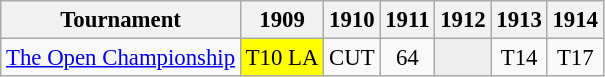<table class="wikitable" style="font-size:95%;text-align:center;">
<tr>
<th>Tournament</th>
<th>1909</th>
<th>1910</th>
<th>1911</th>
<th>1912</th>
<th>1913</th>
<th>1914</th>
</tr>
<tr>
<td align="left"><a href='#'>The Open Championship</a></td>
<td style="background:yellow;">T10 <span>LA</span></td>
<td>CUT</td>
<td>64</td>
<td style="background:#eeeeee;"></td>
<td>T14</td>
<td>T17</td>
</tr>
</table>
